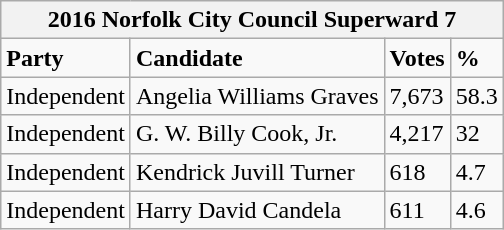<table class="wikitable">
<tr>
<th colspan="4">2016 Norfolk City Council Superward 7</th>
</tr>
<tr>
<td><strong>Party</strong></td>
<td><strong>Candidate</strong></td>
<td><strong>Votes</strong></td>
<td><strong>%</strong></td>
</tr>
<tr>
<td>Independent</td>
<td>Angelia Williams Graves</td>
<td>7,673</td>
<td>58.3</td>
</tr>
<tr>
<td>Independent</td>
<td>G. W. Billy Cook, Jr.</td>
<td>4,217</td>
<td>32</td>
</tr>
<tr>
<td>Independent</td>
<td>Kendrick Juvill Turner</td>
<td>618</td>
<td>4.7</td>
</tr>
<tr>
<td>Independent</td>
<td>Harry David Candela</td>
<td>611</td>
<td>4.6</td>
</tr>
</table>
